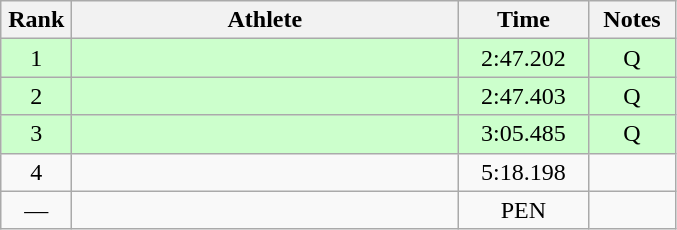<table class=wikitable style="text-align:center">
<tr>
<th width=40>Rank</th>
<th width=250>Athlete</th>
<th width=80>Time</th>
<th width=50>Notes</th>
</tr>
<tr bgcolor="ccffcc">
<td>1</td>
<td align=left></td>
<td>2:47.202</td>
<td>Q</td>
</tr>
<tr bgcolor="ccffcc">
<td>2</td>
<td align=left></td>
<td>2:47.403</td>
<td>Q</td>
</tr>
<tr bgcolor="ccffcc">
<td>3</td>
<td align=left></td>
<td>3:05.485</td>
<td>Q</td>
</tr>
<tr>
<td>4</td>
<td align=left></td>
<td>5:18.198</td>
<td></td>
</tr>
<tr>
<td>—</td>
<td align=left></td>
<td>PEN</td>
<td></td>
</tr>
</table>
